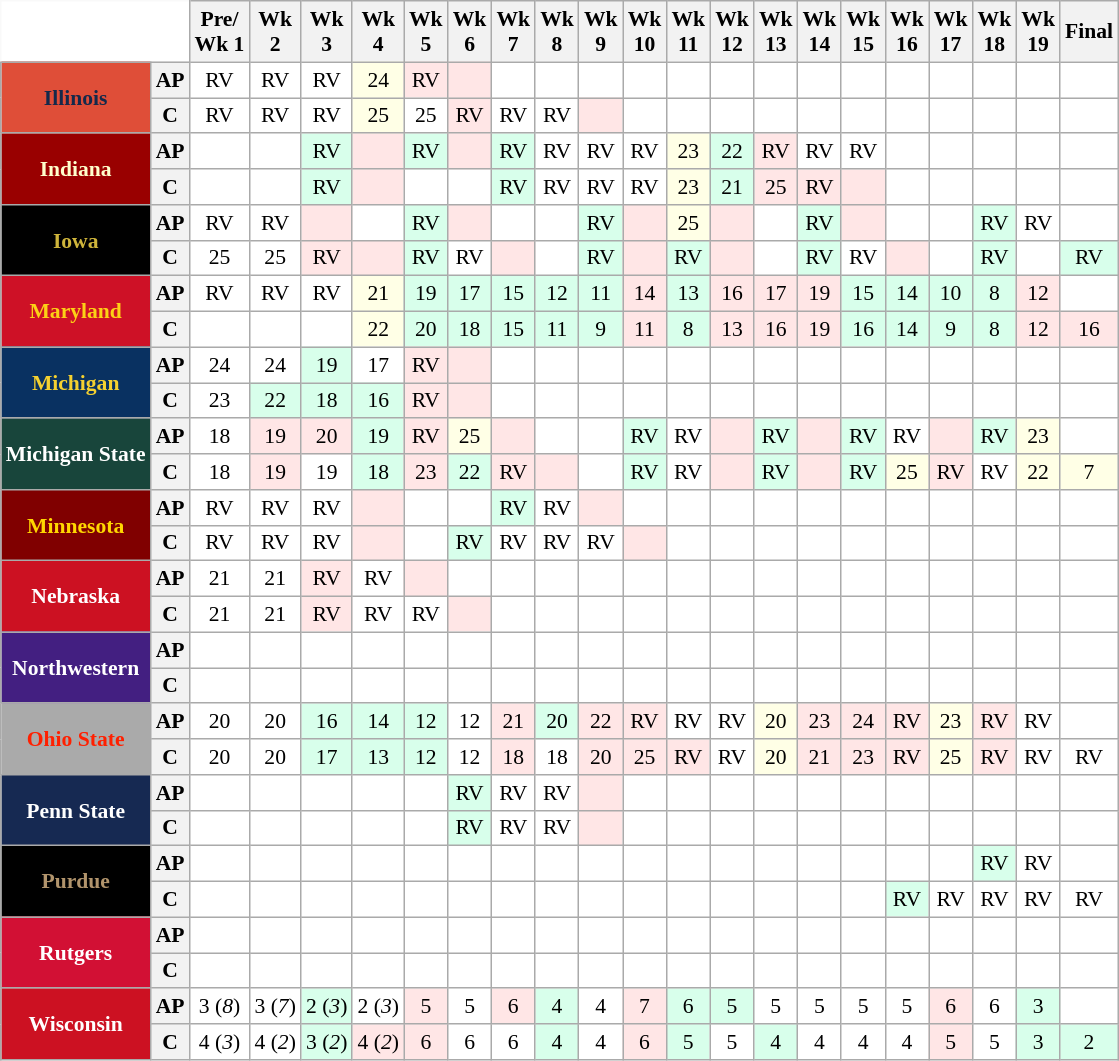<table class="wikitable" style="white-space:nowrap;font-size:90%;text-align:center;">
<tr>
<th colspan=2 style="background:white; border-top-style:hidden; border-left-style:hidden;"> </th>
<th>Pre/<br>Wk 1</th>
<th>Wk<br>2</th>
<th>Wk<br>3</th>
<th>Wk<br>4</th>
<th>Wk<br>5</th>
<th>Wk<br>6</th>
<th>Wk<br>7</th>
<th>Wk<br>8</th>
<th>Wk<br>9</th>
<th>Wk<br>10</th>
<th>Wk<br>11</th>
<th>Wk<br>12</th>
<th>Wk<br>13</th>
<th>Wk<br>14</th>
<th>Wk<br>15</th>
<th>Wk<br>16</th>
<th>Wk<br>17</th>
<th>Wk<br>18</th>
<th>Wk<br>19</th>
<th>Final</th>
</tr>
<tr>
<th rowspan=2 style="background:#DF4E38; color:#14294B;">Illinois</th>
<th>AP</th>
<td style="background:#FFF;">RV</td>
<td style="background:#FFF;">RV</td>
<td style="background:#FFF;">RV</td>
<td style="background:#ffffe6;">24</td>
<td style="background:#ffe6e6;">RV</td>
<td style="background:#ffe6e6;"></td>
<td style="background:#FFF;"></td>
<td style="background:#FFF;"></td>
<td style="background:#FFF;"></td>
<td style="background:#FFF;"></td>
<td style="background:#FFF;"></td>
<td style="background:#FFF;"></td>
<td style="background:#FFF;"></td>
<td style="background:#FFF;"></td>
<td style="background:#FFF;"></td>
<td style="background:#FFF;"></td>
<td style="background:#FFF;"></td>
<td style="background:#FFF;"></td>
<td style="background:#FFF;"></td>
<td style="background:#FFF;"></td>
</tr>
<tr>
<th>C</th>
<td style="background:#FFF;">RV</td>
<td style="background:#FFF;">RV</td>
<td style="background:#FFF;">RV</td>
<td style="background:#ffffe6;">25</td>
<td style="background:#FFF;">25</td>
<td style="background:#ffe6e6;">RV</td>
<td style="background:#FFF;">RV</td>
<td style="background:#FFF;">RV</td>
<td style="background:#ffe6e6;"></td>
<td style="background:#FFF;"></td>
<td style="background:#FFF;"></td>
<td style="background:#FFF;"></td>
<td style="background:#FFF;"></td>
<td style="background:#FFF;"></td>
<td style="background:#FFF;"></td>
<td style="background:#FFF;"></td>
<td style="background:#FFF;"></td>
<td style="background:#FFF;"></td>
<td style="background:#FFF;"></td>
<td style="background:#FFF;"></td>
</tr>
<tr>
<th rowspan=2 style="background:#990000; color:#FFFFCC;">Indiana</th>
<th>AP</th>
<td style="background:#FFF;"></td>
<td style="background:#FFF;"></td>
<td style="background:#d8ffeb;">RV</td>
<td style="background:#ffe6e6;"></td>
<td style="background:#d8ffeb;">RV</td>
<td style="background:#ffe6e6;"></td>
<td style="background:#d8ffeb;">RV</td>
<td style="background:#FFF;">RV</td>
<td style="background:#FFF;">RV</td>
<td style="background:#FFF;">RV</td>
<td style="background:#ffffe6;">23</td>
<td style="background:#d8ffeb;">22</td>
<td style="background:#ffe6e6;">RV</td>
<td style="background:#FFF;">RV</td>
<td style="background:#FFF;">RV</td>
<td style="background:#FFF;"></td>
<td style="background:#FFF;"></td>
<td style="background:#FFF;"></td>
<td style="background:#FFF;"></td>
<td style="background:#FFF;"></td>
</tr>
<tr>
<th>C</th>
<td style="background:#FFF;"></td>
<td style="background:#FFF;"></td>
<td style="background:#d8ffeb;">RV</td>
<td style="background:#ffe6e6;"></td>
<td style="background:#FFF;"></td>
<td style="background:#FFF;"></td>
<td style="background:#d8ffeb;">RV</td>
<td style="background:#FFF;">RV</td>
<td style="background:#FFF;">RV</td>
<td style="background:#FFF;">RV</td>
<td style="background:#ffffe6;">23</td>
<td style="background:#d8ffeb;">21</td>
<td style="background:#ffe6e6;">25</td>
<td style="background:#ffe6e6;">RV</td>
<td style="background:#ffe6e6;"></td>
<td style="background:#FFF;"></td>
<td style="background:#FFF;"></td>
<td style="background:#FFF;"></td>
<td style="background:#FFF;"></td>
<td style="background:#FFF;"></td>
</tr>
<tr>
<th rowspan=2 style="background:#000000; color:#CFB53B;">Iowa</th>
<th>AP</th>
<td style="background:#FFF;">RV</td>
<td style="background:#FFF;">RV</td>
<td style="background:#ffe6e6;"></td>
<td style="background:#FFF;"></td>
<td style="background:#d8ffeb;">RV</td>
<td style="background:#ffe6e6;"></td>
<td style="background:#FFF;"></td>
<td style="background:#FFF;"></td>
<td style="background:#d8ffeb;">RV</td>
<td style="background:#ffe6e6;"></td>
<td style="background:#ffffe6;">25</td>
<td style="background:#ffe6e6;"></td>
<td style="background:#FFF;"></td>
<td style="background:#d8ffeb;">RV</td>
<td style="background:#ffe6e6;"></td>
<td style="background:#FFF;"></td>
<td style="background:#FFF;"></td>
<td style="background:#d8ffeb;">RV</td>
<td style="background:#FFF;">RV</td>
<td style="background:#FFF;"></td>
</tr>
<tr>
<th>C</th>
<td style="background:#FFF;">25</td>
<td style="background:#FFF;">25</td>
<td style="background:#ffe6e6;">RV</td>
<td style="background:#ffe6e6;"></td>
<td style="background:#d8ffeb;">RV</td>
<td style="background:#FFF;">RV</td>
<td style="background:#ffe6e6;"></td>
<td style="background:#FFF;"></td>
<td style="background:#d8ffeb;">RV</td>
<td style="background:#ffe6e6;"></td>
<td style="background:#d8ffeb;">RV</td>
<td style="background:#ffe6e6;"></td>
<td style="background:#FFF;"></td>
<td style="background:#d8ffeb;">RV</td>
<td style="background:#FFF;">RV</td>
<td style="background:#ffe6e6;"></td>
<td style="background:#FFF;"></td>
<td style="background:#d8ffeb;">RV</td>
<td style="background:#FFF;"></td>
<td style="background:#d8ffeb;">RV</td>
</tr>
<tr>
<th rowspan=2 style="background:#CE1126; color:#FCD116;">Maryland</th>
<th>AP</th>
<td style="background:#FFF;">RV</td>
<td style="background:#FFF;">RV</td>
<td style="background:#FFF;">RV</td>
<td style="background:#ffffe6;">21</td>
<td style="background:#d8ffeb;">19</td>
<td style="background:#d8ffeb;">17</td>
<td style="background:#d8ffeb;">15</td>
<td style="background:#d8ffeb;">12</td>
<td style="background:#d8ffeb;">11</td>
<td style="background:#ffe6e6;">14</td>
<td style="background:#d8ffeb;">13</td>
<td style="background:#ffe6e6;">16</td>
<td style="background:#ffe6e6;">17</td>
<td style="background:#ffe6e6;">19</td>
<td style="background:#d8ffeb;">15</td>
<td style="background:#d8ffeb;">14</td>
<td style="background:#d8ffeb;">10</td>
<td style="background:#d8ffeb;">8</td>
<td style="background:#ffe6e6;">12</td>
<td style="background:#FFF;"></td>
</tr>
<tr>
<th>C</th>
<td style="background:#FFF;"></td>
<td style="background:#FFF;"></td>
<td style="background:#FFF;"></td>
<td style="background:#ffffe6;">22</td>
<td style="background:#d8ffeb;">20</td>
<td style="background:#d8ffeb;">18</td>
<td style="background:#d8ffeb;">15</td>
<td style="background:#d8ffeb;">11</td>
<td style="background:#d8ffeb;">9</td>
<td style="background:#ffe6e6;">11</td>
<td style="background:#d8ffeb;">8</td>
<td style="background:#ffe6e6;">13</td>
<td style="background:#ffe6e6;">16</td>
<td style="background:#ffe6e6;">19</td>
<td style="background:#d8ffeb;">16</td>
<td style="background:#d8ffeb;">14</td>
<td style="background:#d8ffeb;">9</td>
<td style="background:#d8ffeb;">8</td>
<td style="background:#ffe6e6;">12</td>
<td style="background:#ffe6e6;">16</td>
</tr>
<tr>
<th rowspan=2 style="background:#093161; color:#f5d130;">Michigan</th>
<th>AP</th>
<td style="background:#FFF;">24</td>
<td style="background:#FFF;">24</td>
<td style="background:#d8ffeb;">19</td>
<td style="background:#FFF;">17</td>
<td style="background:#ffe6e6;">RV</td>
<td style="background:#ffe6e6;"></td>
<td style="background:#FFF;"></td>
<td style="background:#FFF;"></td>
<td style="background:#FFF;"></td>
<td style="background:#FFF;"></td>
<td style="background:#FFF;"></td>
<td style="background:#FFF;"></td>
<td style="background:#FFF;"></td>
<td style="background:#FFF;"></td>
<td style="background:#FFF;"></td>
<td style="background:#FFF;"></td>
<td style="background:#FFF;"></td>
<td style="background:#FFF;"></td>
<td style="background:#FFF;"></td>
<td style="background:#FFF;"></td>
</tr>
<tr>
<th>C</th>
<td style="background:#FFF;">23</td>
<td style="background:#d8ffeb;">22</td>
<td style="background:#d8ffeb;">18</td>
<td style="background:#d8ffeb;">16</td>
<td style="background:#ffe6e6;">RV</td>
<td style="background:#ffe6e6;"></td>
<td style="background:#FFF;"></td>
<td style="background:#FFF;"></td>
<td style="background:#FFF;"></td>
<td style="background:#FFF;"></td>
<td style="background:#FFF;"></td>
<td style="background:#FFF;"></td>
<td style="background:#FFF;"></td>
<td style="background:#FFF;"></td>
<td style="background:#FFF;"></td>
<td style="background:#FFF;"></td>
<td style="background:#FFF;"></td>
<td style="background:#FFF;"></td>
<td style="background:#FFF;"></td>
<td style="background:#FFF;"></td>
</tr>
<tr>
<th rowspan=2 style="background:#18453b; color:white;">Michigan State</th>
<th>AP</th>
<td style="background:#FFF;">18</td>
<td style="background:#ffe6e6;">19</td>
<td style="background:#ffe6e6;">20</td>
<td style="background:#d8ffeb;">19</td>
<td style="background:#ffe6e6;">RV</td>
<td style="background:#ffffe6;">25</td>
<td style="background:#ffe6e6;"></td>
<td style="background:#FFF;"></td>
<td style="background:#FFF;"></td>
<td style="background:#d8ffeb;">RV</td>
<td style="background:#FFF;">RV</td>
<td style="background:#ffe6e6;"></td>
<td style="background:#d8ffeb;">RV</td>
<td style="background:#ffe6e6;"></td>
<td style="background:#d8ffeb;">RV</td>
<td style="background:#FFF;">RV</td>
<td style="background:#ffe6e6;"></td>
<td style="background:#d8ffeb;">RV</td>
<td style="background:#ffffe6;">23</td>
<td style="background:#FFF;"></td>
</tr>
<tr>
<th>C</th>
<td style="background:#FFF;">18</td>
<td style="background:#ffe6e6;">19</td>
<td style="background:#FFF;">19</td>
<td style="background:#d8ffeb;">18</td>
<td style="background:#ffe6e6;">23</td>
<td style="background:#d8ffeb;">22</td>
<td style="background:#ffe6e6;">RV</td>
<td style="background:#ffe6e6;"></td>
<td style="background:#FFF;"></td>
<td style="background:#d8ffeb;">RV</td>
<td style="background:#FFF;">RV</td>
<td style="background:#ffe6e6;"></td>
<td style="background:#d8ffeb;">RV</td>
<td style="background:#ffe6e6;"></td>
<td style="background:#d8ffeb;">RV</td>
<td style="background:#ffffe6;">25</td>
<td style="background:#ffe6e6;">RV</td>
<td style="background:#FFF;">RV</td>
<td style="background:#ffffe6;">22</td>
<td style="background:#ffffe6;">7</td>
</tr>
<tr>
<th rowspan=2 style="background:#800000; color:#FFD700;">Minnesota</th>
<th>AP</th>
<td style="background:#FFF;">RV</td>
<td style="background:#FFF;">RV</td>
<td style="background:#FFF;">RV</td>
<td style="background:#ffe6e6;"></td>
<td style="background:#FFF;"></td>
<td style="background:#FFF;"></td>
<td style="background:#d8ffeb;">RV</td>
<td style="background:#FFF;">RV</td>
<td style="background:#ffe6e6;"></td>
<td style="background:#FFF;"></td>
<td style="background:#FFF;"></td>
<td style="background:#FFF;"></td>
<td style="background:#FFF;"></td>
<td style="background:#FFF;"></td>
<td style="background:#FFF;"></td>
<td style="background:#FFF;"></td>
<td style="background:#FFF;"></td>
<td style="background:#FFF;"></td>
<td style="background:#FFF;"></td>
<td style="background:#FFF;"></td>
</tr>
<tr>
<th>C</th>
<td style="background:#FFF;">RV</td>
<td style="background:#FFF;">RV</td>
<td style="background:#FFF;">RV</td>
<td style="background:#ffe6e6;"></td>
<td style="background:#FFF;"></td>
<td style="background:#d8ffeb;">RV</td>
<td style="background:#FFF;">RV</td>
<td style="background:#FFF;">RV</td>
<td style="background:#FFF;">RV</td>
<td style="background:#ffe6e6;"></td>
<td style="background:#FFF;"></td>
<td style="background:#FFF;"></td>
<td style="background:#FFF;"></td>
<td style="background:#FFF;"></td>
<td style="background:#FFF;"></td>
<td style="background:#FFF;"></td>
<td style="background:#FFF;"></td>
<td style="background:#FFF;"></td>
<td style="background:#FFF;"></td>
<td style="background:#FFF;"></td>
</tr>
<tr>
<th rowspan=2 style="background:#cc1122; color:white;">Nebraska</th>
<th>AP</th>
<td style="background:#FFF;">21</td>
<td style="background:#FFF;">21</td>
<td style="background:#ffe6e6;">RV</td>
<td style="background:#FFF;">RV</td>
<td style="background:#ffe6e6;"></td>
<td style="background:#FFF;"></td>
<td style="background:#FFF;"></td>
<td style="background:#FFF;"></td>
<td style="background:#FFF;"></td>
<td style="background:#FFF;"></td>
<td style="background:#FFF;"></td>
<td style="background:#FFF;"></td>
<td style="background:#FFF;"></td>
<td style="background:#FFF;"></td>
<td style="background:#FFF;"></td>
<td style="background:#FFF;"></td>
<td style="background:#FFF;"></td>
<td style="background:#FFF;"></td>
<td style="background:#FFF;"></td>
<td style="background:#FFF;"></td>
</tr>
<tr>
<th>C</th>
<td style="background:#FFF;">21</td>
<td style="background:#FFF;">21</td>
<td style="background:#ffe6e6;">RV</td>
<td style="background:#FFF;">RV</td>
<td style="background:#FFF;">RV</td>
<td style="background:#ffe6e6;"></td>
<td style="background:#FFF;"></td>
<td style="background:#FFF;"></td>
<td style="background:#FFF;"></td>
<td style="background:#FFF;"></td>
<td style="background:#FFF;"></td>
<td style="background:#FFF;"></td>
<td style="background:#FFF;"></td>
<td style="background:#FFF;"></td>
<td style="background:#FFF;"></td>
<td style="background:#FFF;"></td>
<td style="background:#FFF;"></td>
<td style="background:#FFF;"></td>
<td style="background:#FFF;"></td>
<td style="background:#FFF;"></td>
</tr>
<tr>
<th rowspan=2 style="background:#431F81; color:white;">Northwestern</th>
<th>AP</th>
<td style="background:#FFF;"></td>
<td style="background:#FFF;"></td>
<td style="background:#FFF;"></td>
<td style="background:#FFF;"></td>
<td style="background:#FFF;"></td>
<td style="background:#FFF;"></td>
<td style="background:#FFF;"></td>
<td style="background:#FFF;"></td>
<td style="background:#FFF;"></td>
<td style="background:#FFF;"></td>
<td style="background:#FFF;"></td>
<td style="background:#FFF;"></td>
<td style="background:#FFF;"></td>
<td style="background:#FFF;"></td>
<td style="background:#FFF;"></td>
<td style="background:#FFF;"></td>
<td style="background:#FFF;"></td>
<td style="background:#FFF;"></td>
<td style="background:#FFF;"></td>
<td style="background:#FFF;"></td>
</tr>
<tr>
<th>C</th>
<td style="background:#FFF;"></td>
<td style="background:#FFF;"></td>
<td style="background:#FFF;"></td>
<td style="background:#FFF;"></td>
<td style="background:#FFF;"></td>
<td style="background:#FFF;"></td>
<td style="background:#FFF;"></td>
<td style="background:#FFF;"></td>
<td style="background:#FFF;"></td>
<td style="background:#FFF;"></td>
<td style="background:#FFF;"></td>
<td style="background:#FFF;"></td>
<td style="background:#FFF;"></td>
<td style="background:#FFF;"></td>
<td style="background:#FFF;"></td>
<td style="background:#FFF;"></td>
<td style="background:#FFF;"></td>
<td style="background:#FFF;"></td>
<td style="background:#FFF;"></td>
<td style="background:#FFF;"></td>
</tr>
<tr>
<th rowspan=2 style="background:#AAAAAA; color:#FF2000;">Ohio State</th>
<th>AP</th>
<td style="background:#FFF;">20</td>
<td style="background:#FFF;">20</td>
<td style="background:#d8ffeb;">16</td>
<td style="background:#d8ffeb;">14</td>
<td style="background:#d8ffeb;">12</td>
<td style="background:#FFF;">12</td>
<td style="background:#ffe6e6;">21</td>
<td style="background:#d8ffeb;">20</td>
<td style="background:#ffe6e6;">22</td>
<td style="background:#ffe6e6;">RV</td>
<td style="background:#FFF;">RV</td>
<td style="background:#FFF;">RV</td>
<td style="background:#ffffe6;">20</td>
<td style="background:#ffe6e6;">23</td>
<td style="background:#ffe6e6;">24</td>
<td style="background:#ffe6e6;">RV</td>
<td style="background:#ffffe6;">23</td>
<td style="background:#ffe6e6;">RV</td>
<td style="background:#FFF;">RV</td>
<td style="background:#FFF;"></td>
</tr>
<tr>
<th>C</th>
<td style="background:#FFF;">20</td>
<td style="background:#FFF;">20</td>
<td style="background:#d8ffeb;">17</td>
<td style="background:#d8ffeb;">13</td>
<td style="background:#d8ffeb;">12</td>
<td style="background:#FFF;">12</td>
<td style="background:#ffe6e6;">18</td>
<td style="background:#FFF;">18</td>
<td style="background:#ffe6e6;">20</td>
<td style="background:#ffe6e6;">25</td>
<td style="background:#ffe6e6;">RV</td>
<td style="background:#FFF;">RV</td>
<td style="background:#ffffe6;">20</td>
<td style="background:#ffe6e6;">21</td>
<td style="background:#ffe6e6;">23</td>
<td style="background:#ffe6e6;">RV</td>
<td style="background:#ffffe6;">25</td>
<td style="background:#ffe6e6;">RV</td>
<td style="background:#FFF;">RV</td>
<td style="background:#FFF;">RV</td>
</tr>
<tr>
<th rowspan=2 style="background:#162952; color:white;">Penn State</th>
<th>AP</th>
<td style="background:#FFF;"></td>
<td style="background:#FFF;"></td>
<td style="background:#FFF;"></td>
<td style="background:#FFF;"></td>
<td style="background:#FFF;"></td>
<td style="background:#d8ffeb;">RV</td>
<td style="background:#FFF;">RV</td>
<td style="background:#FFF;">RV</td>
<td style="background:#ffe6e6;"></td>
<td style="background:#FFF;"></td>
<td style="background:#FFF;"></td>
<td style="background:#FFF;"></td>
<td style="background:#FFF;"></td>
<td style="background:#FFF;"></td>
<td style="background:#FFF;"></td>
<td style="background:#FFF;"></td>
<td style="background:#FFF;"></td>
<td style="background:#FFF;"></td>
<td style="background:#FFF;"></td>
<td style="background:#FFF;"></td>
</tr>
<tr>
<th>C</th>
<td style="background:#FFF;"></td>
<td style="background:#FFF;"></td>
<td style="background:#FFF;"></td>
<td style="background:#FFF;"></td>
<td style="background:#FFF;"></td>
<td style="background:#d8ffeb;">RV</td>
<td style="background:#FFF;">RV</td>
<td style="background:#FFF;">RV</td>
<td style="background:#ffe6e6;"></td>
<td style="background:#FFF;"></td>
<td style="background:#FFF;"></td>
<td style="background:#FFF;"></td>
<td style="background:#FFF;"></td>
<td style="background:#FFF;"></td>
<td style="background:#FFF;"></td>
<td style="background:#FFF;"></td>
<td style="background:#FFF;"></td>
<td style="background:#FFF;"></td>
<td style="background:#FFF;"></td>
<td style="background:#FFF;"></td>
</tr>
<tr>
<th rowspan=2 style="background:#000000; color:#b1946c;">Purdue</th>
<th>AP</th>
<td style="background:#FFF;"></td>
<td style="background:#FFF;"></td>
<td style="background:#FFF;"></td>
<td style="background:#FFF;"></td>
<td style="background:#FFF;"></td>
<td style="background:#FFF;"></td>
<td style="background:#FFF;"></td>
<td style="background:#FFF;"></td>
<td style="background:#FFF;"></td>
<td style="background:#FFF;"></td>
<td style="background:#FFF;"></td>
<td style="background:#FFF;"></td>
<td style="background:#FFF;"></td>
<td style="background:#FFF;"></td>
<td style="background:#FFF;"></td>
<td style="background:#FFF;"></td>
<td style="background:#FFF;"></td>
<td style="background:#d8ffeb;">RV</td>
<td style="background:#FFF;">RV</td>
<td style="background:#FFF;"></td>
</tr>
<tr>
<th>C</th>
<td style="background:#FFF;"></td>
<td style="background:#FFF;"></td>
<td style="background:#FFF;"></td>
<td style="background:#FFF;"></td>
<td style="background:#FFF;"></td>
<td style="background:#FFF;"></td>
<td style="background:#FFF;"></td>
<td style="background:#FFF;"></td>
<td style="background:#FFF;"></td>
<td style="background:#FFF;"></td>
<td style="background:#FFF;"></td>
<td style="background:#FFF;"></td>
<td style="background:#FFF;"></td>
<td style="background:#FFF;"></td>
<td style="background:#FFF;"></td>
<td style="background:#d8ffeb;">RV</td>
<td style="background:#FFF;">RV</td>
<td style="background:#FFF;">RV</td>
<td style="background:#FFF;">RV</td>
<td style="background:#FFF;">RV</td>
</tr>
<tr>
<th rowspan=2 style="background:#D21034; color:#FFFFFF;">Rutgers</th>
<th>AP</th>
<td style="background:#FFF;"></td>
<td style="background:#FFF;"></td>
<td style="background:#FFF;"></td>
<td style="background:#FFF;"></td>
<td style="background:#FFF;"></td>
<td style="background:#FFF;"></td>
<td style="background:#FFF;"></td>
<td style="background:#FFF;"></td>
<td style="background:#FFF;"></td>
<td style="background:#FFF;"></td>
<td style="background:#FFF;"></td>
<td style="background:#FFF;"></td>
<td style="background:#FFF;"></td>
<td style="background:#FFF;"></td>
<td style="background:#FFF;"></td>
<td style="background:#FFF;"></td>
<td style="background:#FFF;"></td>
<td style="background:#FFF;"></td>
<td style="background:#FFF;"></td>
<td style="background:#FFF;"></td>
</tr>
<tr>
<th>C</th>
<td style="background:#FFF;"></td>
<td style="background:#FFF;"></td>
<td style="background:#FFF;"></td>
<td style="background:#FFF;"></td>
<td style="background:#FFF;"></td>
<td style="background:#FFF;"></td>
<td style="background:#FFF;"></td>
<td style="background:#FFF;"></td>
<td style="background:#FFF;"></td>
<td style="background:#FFF;"></td>
<td style="background:#FFF;"></td>
<td style="background:#FFF;"></td>
<td style="background:#FFF;"></td>
<td style="background:#FFF;"></td>
<td style="background:#FFF;"></td>
<td style="background:#FFF;"></td>
<td style="background:#FFF;"></td>
<td style="background:#FFF;"></td>
<td style="background:#FFF;"></td>
<td style="background:#FFF;"></td>
</tr>
<tr>
<th rowspan=2 style="background:#cc1122; color:white;">Wisconsin</th>
<th>AP</th>
<td style="background:#FFF;">3 (<em>8</em>)</td>
<td style="background:#FFF;">3 (<em>7</em>)</td>
<td style="background:#d8ffeb;">2 (<em>3</em>)</td>
<td style="background:#FFF;">2 (<em>3</em>)</td>
<td style="background:#ffe6e6;">5</td>
<td style="background:#FFF;">5</td>
<td style="background:#ffe6e6;">6</td>
<td style="background:#d8ffeb;">4</td>
<td style="background:#FFF;">4</td>
<td style="background:#ffe6e6;">7</td>
<td style="background:#d8ffeb;">6</td>
<td style="background:#d8ffeb;">5</td>
<td style="background:#FFF;">5</td>
<td style="background:#FFF;">5</td>
<td style="background:#FFF;">5</td>
<td style="background:#FFF;">5</td>
<td style="background:#ffe6e6;">6</td>
<td style="background:#FFF;">6</td>
<td style="background:#d8ffeb;">3</td>
<td style="background:#FFF;"></td>
</tr>
<tr>
<th>C</th>
<td style="background:#FFF;">4 (<em>3</em>)</td>
<td style="background:#FFF;">4 (<em>2</em>)</td>
<td style="background:#d8ffeb;">3 (<em>2</em>)</td>
<td style="background:#ffe6e6;">4 (<em>2</em>)</td>
<td style="background:#ffe6e6;">6</td>
<td style="background:#FFF;">6</td>
<td style="background:#FFF;">6</td>
<td style="background:#d8ffeb;">4</td>
<td style="background:#FFF;">4</td>
<td style="background:#ffe6e6;">6</td>
<td style="background:#d8ffeb;">5</td>
<td style="background:#FFF;">5</td>
<td style="background:#d8ffeb;">4</td>
<td style="background:#FFF;">4</td>
<td style="background:#FFF;">4</td>
<td style="background:#FFF;">4</td>
<td style="background:#ffe6e6;">5</td>
<td style="background:#FFF;">5</td>
<td style="background:#d8ffeb;">3</td>
<td style="background:#d8ffeb;">2</td>
</tr>
</table>
